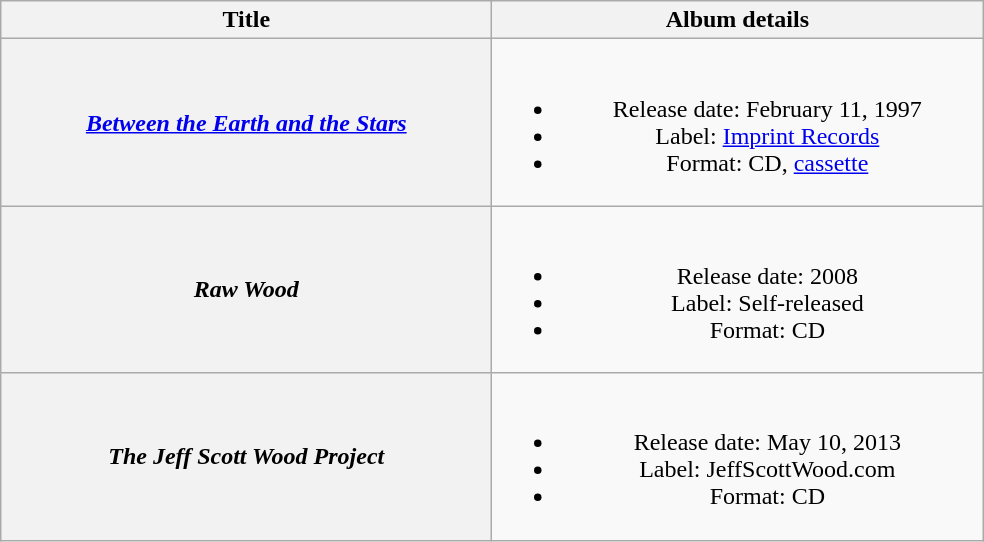<table class="wikitable plainrowheaders" style="text-align:center;">
<tr>
<th style="width:20em;">Title</th>
<th style="width:20em;">Album details</th>
</tr>
<tr>
<th scope="row"><em><a href='#'>Between the Earth and the Stars</a></em></th>
<td><br><ul><li>Release date: February 11, 1997</li><li>Label: <a href='#'>Imprint Records</a></li><li>Format: CD, <a href='#'>cassette</a></li></ul></td>
</tr>
<tr>
<th scope="row"><em>Raw Wood</em></th>
<td><br><ul><li>Release date: 2008</li><li>Label: Self-released</li><li>Format: CD</li></ul></td>
</tr>
<tr>
<th scope="row"><em>The Jeff Scott Wood Project</em></th>
<td><br><ul><li>Release date: May 10, 2013</li><li>Label: JeffScottWood.com</li><li>Format: CD</li></ul></td>
</tr>
</table>
